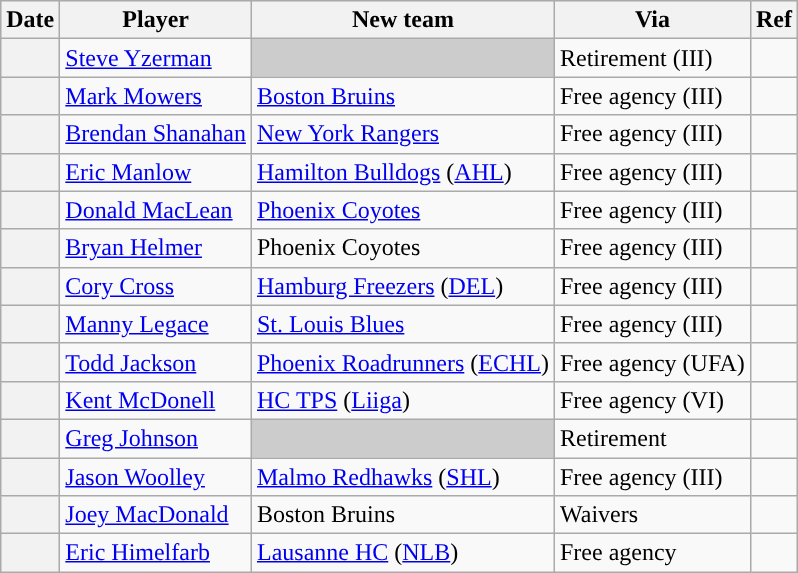<table class="wikitable plainrowheaders">
<tr style="background:#ddd; text-align:center;">
<th>Date</th>
<th>Player</th>
<th>New team</th>
<th>Via</th>
<th>Ref</th>
</tr>
<tr>
<th scope="row"></th>
<td><a href='#'>Steve Yzerman</a></td>
<td style="background:#ccc"></td>
<td>Retirement (III)</td>
<td></td>
</tr>
<tr>
<th scope="row"></th>
<td><a href='#'>Mark Mowers</a></td>
<td><a href='#'>Boston Bruins</a></td>
<td>Free agency (III)</td>
<td></td>
</tr>
<tr>
<th scope="row"></th>
<td><a href='#'>Brendan Shanahan</a></td>
<td><a href='#'>New York Rangers</a></td>
<td>Free agency (III)</td>
<td></td>
</tr>
<tr>
<th scope="row"></th>
<td><a href='#'>Eric Manlow</a></td>
<td><a href='#'>Hamilton Bulldogs</a> (<a href='#'>AHL</a>)</td>
<td>Free agency (III)</td>
<td></td>
</tr>
<tr>
<th scope="row"></th>
<td><a href='#'>Donald MacLean</a></td>
<td><a href='#'>Phoenix Coyotes</a></td>
<td>Free agency (III)</td>
<td></td>
</tr>
<tr>
<th scope="row"></th>
<td><a href='#'>Bryan Helmer</a></td>
<td>Phoenix Coyotes</td>
<td>Free agency (III)</td>
<td></td>
</tr>
<tr>
<th scope="row"></th>
<td><a href='#'>Cory Cross</a></td>
<td><a href='#'>Hamburg Freezers</a> (<a href='#'>DEL</a>)</td>
<td>Free agency (III)</td>
<td></td>
</tr>
<tr>
<th scope="row"></th>
<td><a href='#'>Manny Legace</a></td>
<td><a href='#'>St. Louis Blues</a></td>
<td>Free agency (III)</td>
<td></td>
</tr>
<tr>
<th scope="row"></th>
<td><a href='#'>Todd Jackson</a></td>
<td><a href='#'>Phoenix Roadrunners</a> (<a href='#'>ECHL</a>)</td>
<td>Free agency (UFA)</td>
<td></td>
</tr>
<tr>
<th scope="row"></th>
<td><a href='#'>Kent McDonell</a></td>
<td><a href='#'>HC TPS</a> (<a href='#'>Liiga</a>)</td>
<td>Free agency (VI)</td>
<td></td>
</tr>
<tr>
<th scope="row"></th>
<td><a href='#'>Greg Johnson</a></td>
<td style="background:#ccc"></td>
<td>Retirement</td>
<td></td>
</tr>
<tr>
<th scope="row"></th>
<td><a href='#'>Jason Woolley</a></td>
<td><a href='#'>Malmo Redhawks</a> (<a href='#'>SHL</a>)</td>
<td>Free agency (III)</td>
<td></td>
</tr>
<tr>
<th scope="row"></th>
<td><a href='#'>Joey MacDonald</a></td>
<td>Boston Bruins</td>
<td>Waivers</td>
<td></td>
</tr>
<tr>
<th scope="row"></th>
<td><a href='#'>Eric Himelfarb</a></td>
<td><a href='#'>Lausanne HC</a> (<a href='#'>NLB</a>)</td>
<td>Free agency</td>
<td></td>
</tr>
</table>
